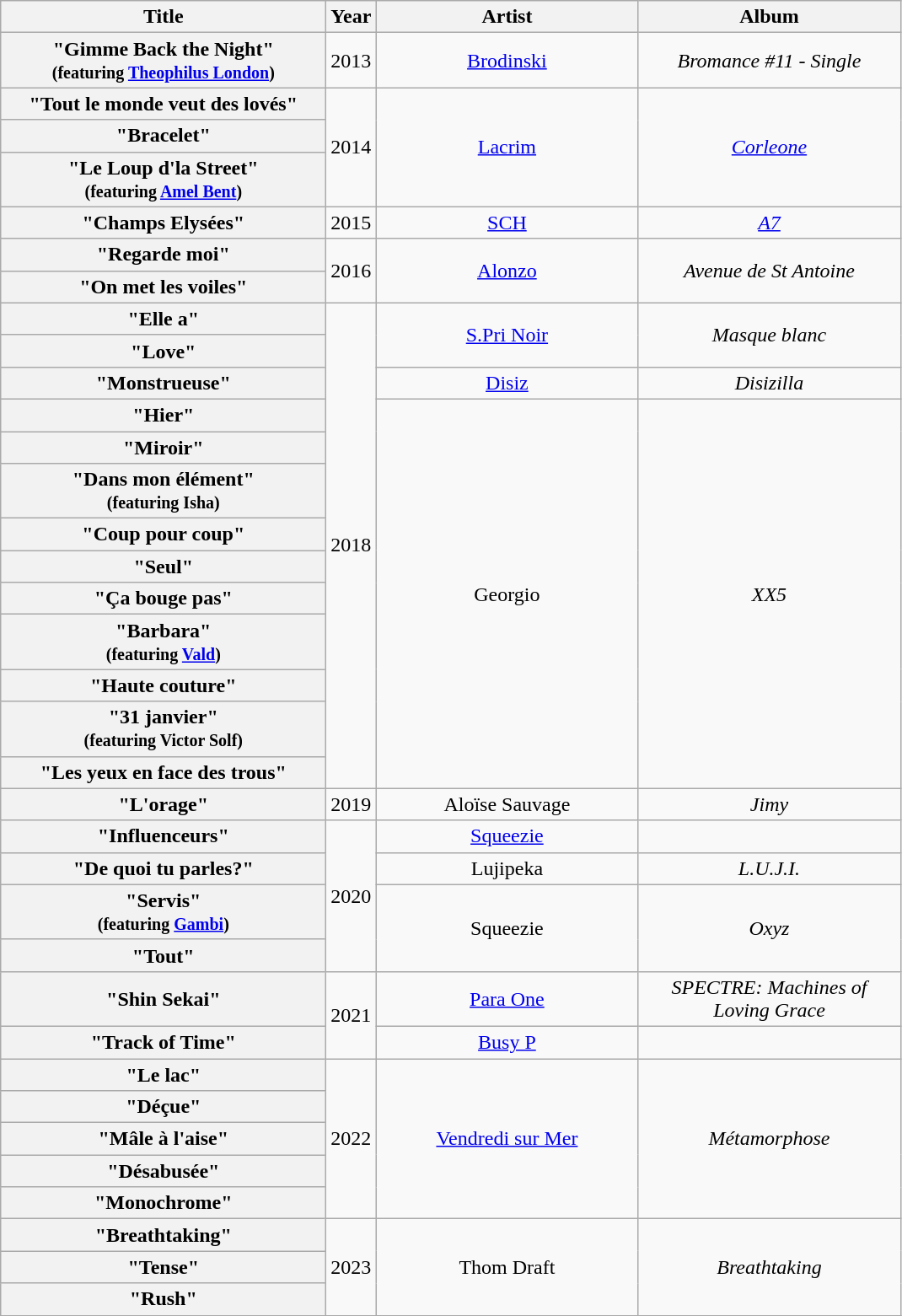<table class="wikitable plainrowheaders" style="text-align:center;">
<tr>
<th scope="col" style="width:250px;">Title</th>
<th scope="col">Year</th>
<th scope="col" style="width:200px;">Artist</th>
<th scope="col" style="width:200px;">Album</th>
</tr>
<tr>
<th scope="row">"Gimme Back the Night"<br><small>(featuring <a href='#'>Theophilus London</a>)</small></th>
<td>2013</td>
<td><a href='#'>Brodinski</a></td>
<td><em>Bromance #11 - Single</em></td>
</tr>
<tr>
<th scope="row">"Tout le monde veut des lovés"</th>
<td rowspan="3">2014</td>
<td rowspan="3"><a href='#'>Lacrim</a></td>
<td rowspan="3"><em><a href='#'>Corleone</a></em></td>
</tr>
<tr>
<th scope="row">"Bracelet"</th>
</tr>
<tr>
<th scope="row">"Le Loup d'la Street"<br><small>(featuring <a href='#'>Amel Bent</a>)</small></th>
</tr>
<tr>
<th scope="row">"Champs Elysées"</th>
<td>2015</td>
<td><a href='#'>SCH</a></td>
<td><em><a href='#'>A7</a></em></td>
</tr>
<tr>
<th scope="row">"Regarde moi"</th>
<td rowspan="2">2016</td>
<td rowspan="2"><a href='#'>Alonzo</a></td>
<td rowspan="2"><em>Avenue de St Antoine</em></td>
</tr>
<tr>
<th scope="row">"On met les voiles"</th>
</tr>
<tr>
<th scope="row">"Elle a"</th>
<td rowspan="13">2018</td>
<td rowspan="2"><a href='#'>S.Pri Noir</a></td>
<td rowspan="2"><em>Masque blanc</em></td>
</tr>
<tr>
<th scope="row">"Love"</th>
</tr>
<tr>
<th scope="row">"Monstrueuse"</th>
<td><a href='#'>Disiz</a></td>
<td><em>Disizilla</em></td>
</tr>
<tr>
<th scope="row">"Hier"</th>
<td rowspan="10">Georgio</td>
<td rowspan="10"><em>XX5</em></td>
</tr>
<tr>
<th scope="row">"Miroir"</th>
</tr>
<tr>
<th scope="row">"Dans mon élément"<br><small>(featuring Isha)</small></th>
</tr>
<tr>
<th scope="row">"Coup pour coup"</th>
</tr>
<tr>
<th scope="row">"Seul"</th>
</tr>
<tr>
<th scope="row">"Ça bouge pas"</th>
</tr>
<tr>
<th scope="row">"Barbara"<br><small>(featuring <a href='#'>Vald</a>)</small></th>
</tr>
<tr>
<th scope="row">"Haute couture"</th>
</tr>
<tr>
<th scope="row">"31 janvier"<br><small>(featuring Victor Solf)</small></th>
</tr>
<tr>
<th scope="row">"Les yeux en face des trous"</th>
</tr>
<tr>
<th scope="row">"L'orage"</th>
<td>2019</td>
<td>Aloïse Sauvage</td>
<td><em>Jimy</em></td>
</tr>
<tr>
<th scope="row">"Influenceurs"</th>
<td rowspan="4">2020</td>
<td><a href='#'>Squeezie</a></td>
<td></td>
</tr>
<tr>
<th scope="row">"De quoi tu parles?"</th>
<td>Lujipeka</td>
<td><em>L.U.J.I.</em></td>
</tr>
<tr>
<th scope="row">"Servis"<br><small>(featuring <a href='#'>Gambi</a>)</small></th>
<td rowspan="2">Squeezie</td>
<td rowspan="2"><em>Oxyz</em></td>
</tr>
<tr>
<th scope="row">"Tout"</th>
</tr>
<tr>
<th scope="row">"Shin Sekai"</th>
<td rowspan="2">2021</td>
<td><a href='#'>Para One</a></td>
<td><em>SPECTRE: Machines of Loving Grace</em></td>
</tr>
<tr>
<th scope="row">"Track of Time"<br></th>
<td><a href='#'>Busy P</a></td>
<td></td>
</tr>
<tr>
<th scope="row">"Le lac"</th>
<td rowspan="5">2022</td>
<td rowspan="5"><a href='#'>Vendredi sur Mer</a></td>
<td rowspan="5"><em>Métamorphose</em></td>
</tr>
<tr>
<th scope="row">"Déçue"</th>
</tr>
<tr>
<th scope="row">"Mâle à l'aise"</th>
</tr>
<tr>
<th scope="row">"Désabusée"<br></th>
</tr>
<tr>
<th scope="row">"Monochrome"</th>
</tr>
<tr>
<th scope="row">"Breathtaking"</th>
<td rowspan="3">2023</td>
<td rowspan="3">Thom Draft</td>
<td rowspan="3"><em>Breathtaking</em></td>
</tr>
<tr>
<th scope="row">"Tense"</th>
</tr>
<tr>
<th scope="row">"Rush"</th>
</tr>
<tr>
</tr>
</table>
